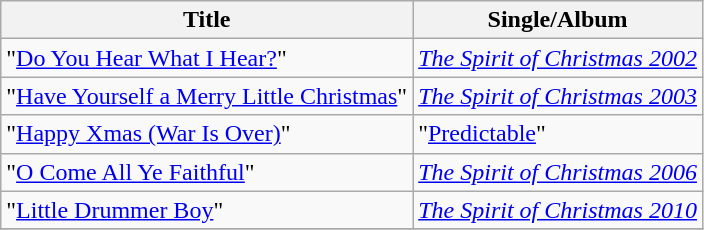<table class="wikitable">
<tr>
<th>Title</th>
<th>Single/Album</th>
</tr>
<tr>
<td>"<a href='#'>Do You Hear What I Hear?</a>"</td>
<td><em><a href='#'>The Spirit of Christmas 2002</a></em></td>
</tr>
<tr>
<td>"<a href='#'>Have Yourself a Merry Little Christmas</a>"</td>
<td><em><a href='#'>The Spirit of Christmas 2003</a></em></td>
</tr>
<tr>
<td>"<a href='#'>Happy Xmas (War Is Over)</a>"</td>
<td>"<a href='#'>Predictable</a>"</td>
</tr>
<tr>
<td>"<a href='#'>O Come All Ye Faithful</a>"</td>
<td><em><a href='#'>The Spirit of Christmas 2006</a></em></td>
</tr>
<tr>
<td>"<a href='#'>Little Drummer Boy</a>"</td>
<td><em><a href='#'>The Spirit of Christmas 2010</a></em></td>
</tr>
<tr>
</tr>
</table>
